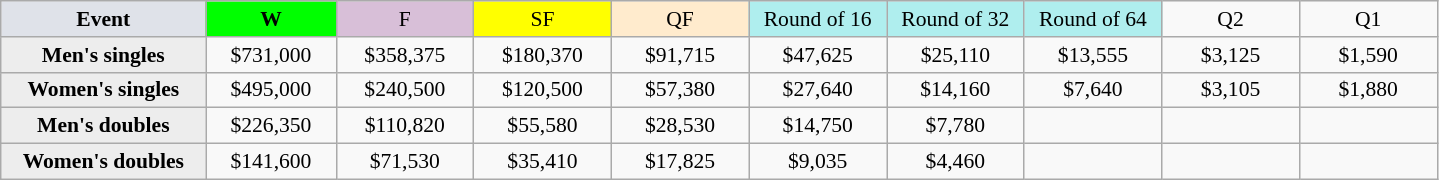<table class=wikitable style=font-size:90%;text-align:center>
<tr>
<td width=130 bgcolor=dfe2e9><strong>Event</strong></td>
<td width=80 bgcolor=lime><strong>W</strong></td>
<td width=85 bgcolor=thistle>F</td>
<td width=85 bgcolor=ffff00>SF</td>
<td width=85 bgcolor=ffebcd>QF</td>
<td width=85 bgcolor=afeeee>Round of 16</td>
<td width=85 bgcolor=afeeee>Round of 32</td>
<td width=85 bgcolor=afeeee>Round of 64</td>
<td width=85>Q2</td>
<td width=85>Q1</td>
</tr>
<tr>
<th style=background:#ededed>Men's singles</th>
<td>$731,000</td>
<td>$358,375</td>
<td>$180,370</td>
<td>$91,715</td>
<td>$47,625</td>
<td>$25,110</td>
<td>$13,555</td>
<td>$3,125</td>
<td>$1,590</td>
</tr>
<tr>
<th style=background:#ededed>Women's singles</th>
<td>$495,000</td>
<td>$240,500</td>
<td>$120,500</td>
<td>$57,380</td>
<td>$27,640</td>
<td>$14,160</td>
<td>$7,640</td>
<td>$3,105</td>
<td>$1,880</td>
</tr>
<tr>
<th style=background:#ededed>Men's doubles</th>
<td>$226,350</td>
<td>$110,820</td>
<td>$55,580</td>
<td>$28,530</td>
<td>$14,750</td>
<td>$7,780</td>
<td></td>
<td></td>
<td></td>
</tr>
<tr>
<th style=background:#ededed>Women's doubles</th>
<td>$141,600</td>
<td>$71,530</td>
<td>$35,410</td>
<td>$17,825</td>
<td>$9,035</td>
<td>$4,460</td>
<td></td>
<td></td>
<td></td>
</tr>
</table>
